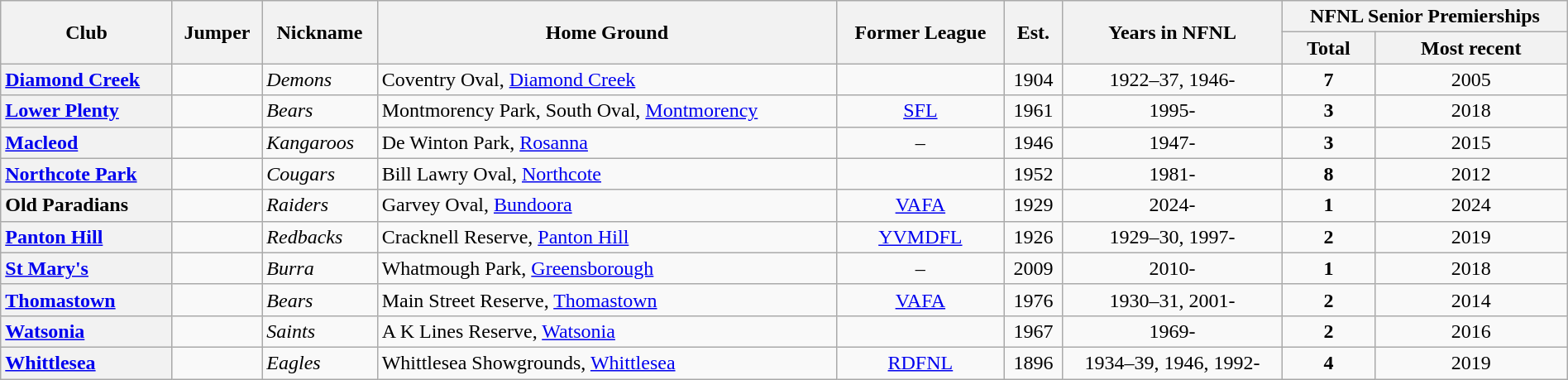<table class="wikitable sortable" style="text-align:center; width:100%">
<tr>
<th rowspan="2">Club</th>
<th rowspan="2">Jumper</th>
<th rowspan="2">Nickname</th>
<th rowspan="2">Home Ground</th>
<th rowspan="2">Former League</th>
<th rowspan="2">Est.</th>
<th rowspan="2">Years in NFNL</th>
<th colspan="2">NFNL Senior Premierships</th>
</tr>
<tr>
<th>Total</th>
<th>Most recent</th>
</tr>
<tr>
<th style="text-align:left"><a href='#'>Diamond Creek</a></th>
<td></td>
<td align="left"><em>Demons</em></td>
<td align="left">Coventry Oval, <a href='#'>Diamond Creek</a></td>
<td></td>
<td>1904</td>
<td>1922–37, 1946-</td>
<td align="center"><strong>7</strong></td>
<td>2005</td>
</tr>
<tr>
<th style="text-align:left"><a href='#'>Lower Plenty</a></th>
<td></td>
<td align="left"><em>Bears</em></td>
<td align="left">Montmorency Park, South Oval, <a href='#'>Montmorency</a></td>
<td><a href='#'>SFL</a></td>
<td>1961</td>
<td>1995-</td>
<td align="center"><strong>3</strong></td>
<td>2018</td>
</tr>
<tr>
<th style="text-align:left"><a href='#'>Macleod</a></th>
<td></td>
<td align="left"><em>Kangaroos</em></td>
<td align="left">De Winton Park, <a href='#'>Rosanna</a></td>
<td>–</td>
<td>1946</td>
<td>1947-</td>
<td align="center"><strong>3</strong></td>
<td>2015</td>
</tr>
<tr>
<th style="text-align:left"><a href='#'>Northcote Park</a></th>
<td></td>
<td align="left"><em>Cougars</em></td>
<td align="left">Bill Lawry Oval, <a href='#'>Northcote</a></td>
<td></td>
<td>1952</td>
<td>1981-</td>
<td align="center"><strong>8</strong></td>
<td>2012</td>
</tr>
<tr>
<th style="text-align:left">Old Paradians</th>
<td></td>
<td align="left"><em>Raiders</em></td>
<td align="left">Garvey Oval, <a href='#'>Bundoora</a></td>
<td><a href='#'>VAFA</a></td>
<td>1929</td>
<td>2024-</td>
<td align="center"><strong>1</strong></td>
<td>2024</td>
</tr>
<tr>
<th style="text-align:left"><a href='#'>Panton Hill</a></th>
<td></td>
<td align="left"><em>Redbacks</em></td>
<td align="left">Cracknell Reserve, <a href='#'>Panton Hill</a></td>
<td><a href='#'>YVMDFL</a></td>
<td>1926</td>
<td>1929–30, 1997-</td>
<td align="center"><strong>2</strong></td>
<td>2019</td>
</tr>
<tr>
<th style="text-align:left"><a href='#'>St Mary's</a></th>
<td></td>
<td align="left"><em>Burra</em></td>
<td align="left">Whatmough Park, <a href='#'>Greensborough</a></td>
<td>–</td>
<td>2009</td>
<td>2010-</td>
<td align="center"><strong>1</strong></td>
<td>2018</td>
</tr>
<tr>
<th style="text-align:left"><a href='#'>Thomastown</a></th>
<td></td>
<td align="left"><em>Bears</em></td>
<td align="left">Main Street Reserve, <a href='#'>Thomastown</a></td>
<td><a href='#'>VAFA</a></td>
<td>1976</td>
<td>1930–31, 2001-</td>
<td align="center"><strong>2</strong></td>
<td>2014</td>
</tr>
<tr>
<th style="text-align:left"><a href='#'>Watsonia</a></th>
<td></td>
<td align="left"><em>Saints</em></td>
<td align="left">A K Lines Reserve, <a href='#'>Watsonia</a></td>
<td></td>
<td>1967</td>
<td>1969-</td>
<td align="center"><strong>2</strong></td>
<td>2016</td>
</tr>
<tr>
<th style="text-align:left"><a href='#'>Whittlesea</a></th>
<td></td>
<td align="left"><em>Eagles</em></td>
<td align="left">Whittlesea Showgrounds, <a href='#'>Whittlesea</a></td>
<td><a href='#'>RDFNL</a></td>
<td>1896</td>
<td>1934–39, 1946, 1992-</td>
<td align="center"><strong>4</strong></td>
<td>2019</td>
</tr>
</table>
